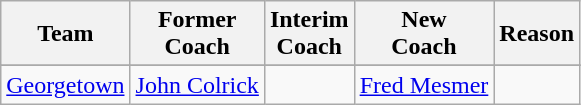<table class="wikitable" style="text-align:center;">
<tr>
<th>Team</th>
<th>Former<br>Coach</th>
<th>Interim<br>Coach</th>
<th>New<br>Coach</th>
<th>Reason</th>
</tr>
<tr>
</tr>
<tr>
<td><a href='#'>Georgetown</a></td>
<td><a href='#'>John Colrick</a></td>
<td></td>
<td><a href='#'>Fred Mesmer</a></td>
<td></td>
</tr>
</table>
